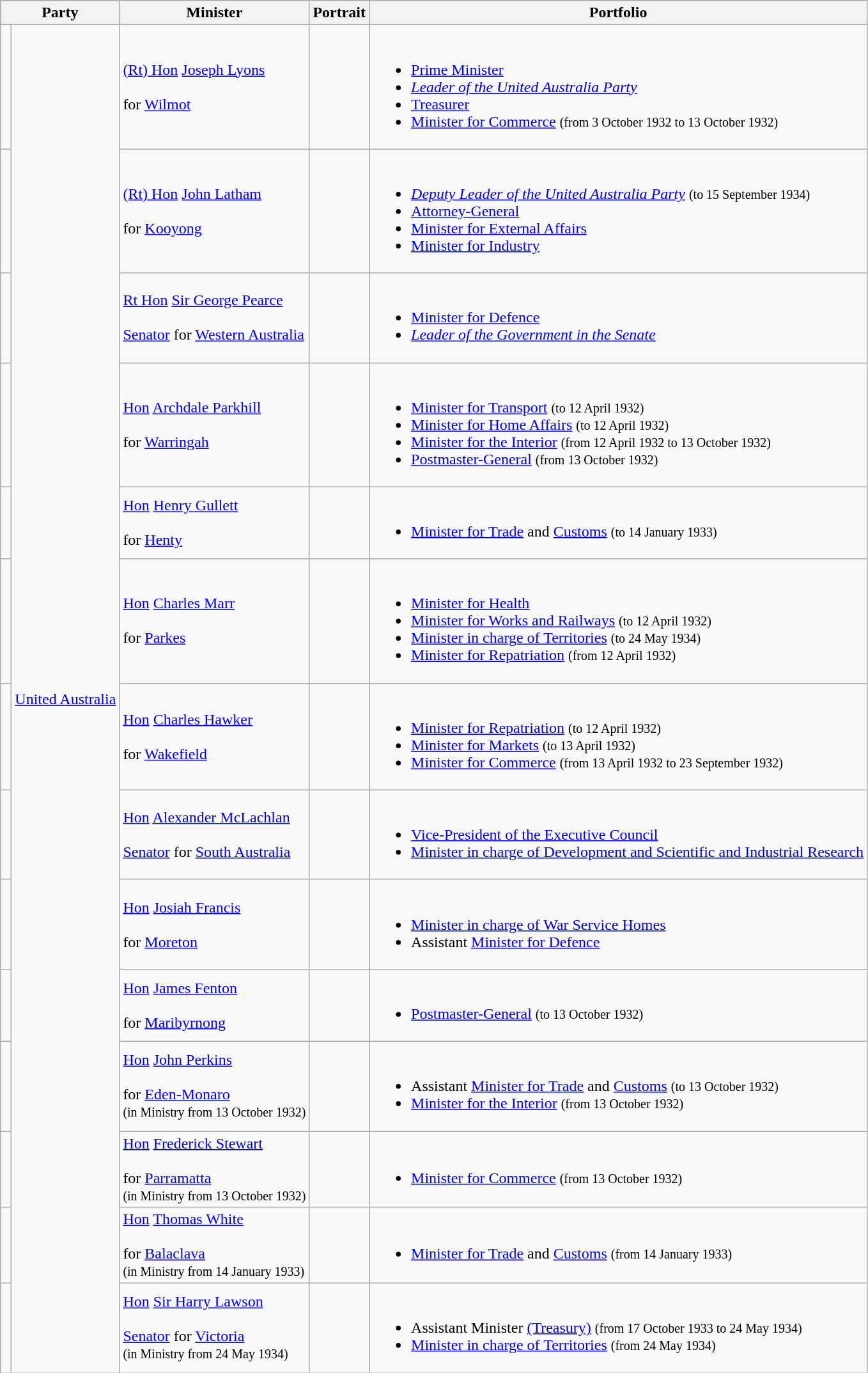<table class="wikitable sortable">
<tr>
<th colspan="2">Party</th>
<th>Minister</th>
<th>Portrait</th>
<th>Portfolio</th>
</tr>
<tr>
<td> </td>
<td rowspan=14><a href='#'>United Australia</a></td>
<td><a href='#'>(Rt) Hon</a> <a href='#'>Joseph Lyons</a> <br><br> for <a href='#'>Wilmot</a> <br></td>
<td></td>
<td><br><ul><li><a href='#'>Prime Minister</a></li><li><em><a href='#'>Leader of the United Australia Party</a></em></li><li><a href='#'>Treasurer</a></li><li><a href='#'>Minister for Commerce</a> <small>(from 3 October 1932 to 13 October 1932)</small></li></ul></td>
</tr>
<tr>
<td> </td>
<td><a href='#'>(Rt) Hon</a> <a href='#'>John Latham</a>   <br><br> for <a href='#'>Kooyong</a> <br></td>
<td></td>
<td><br><ul><li><em><a href='#'>Deputy Leader of the United Australia Party</a></em> <small>(to 15 September 1934)</small></li><li><a href='#'>Attorney-General</a></li><li><a href='#'>Minister for External Affairs</a></li><li><a href='#'>Minister for Industry</a></li></ul></td>
</tr>
<tr>
<td> </td>
<td><a href='#'>Rt Hon</a> <a href='#'>Sir George Pearce</a>  <br><br><a href='#'>Senator</a> for <a href='#'>Western Australia</a> <br></td>
<td></td>
<td><br><ul><li><a href='#'>Minister for Defence</a></li><li><em><a href='#'>Leader of the Government in the Senate</a></em></li></ul></td>
</tr>
<tr>
<td> </td>
<td><a href='#'>Hon</a> <a href='#'>Archdale Parkhill</a> <br><br> for <a href='#'>Warringah</a> <br></td>
<td></td>
<td><br><ul><li><a href='#'>Minister for Transport</a> <small>(to 12 April 1932)</small></li><li><a href='#'>Minister for Home Affairs</a> <small>(to 12 April 1932)</small></li><li><a href='#'>Minister for the Interior</a> <small>(from 12 April 1932 to 13 October 1932)</small></li><li><a href='#'>Postmaster-General</a> <small>(from 13 October 1932)</small></li></ul></td>
</tr>
<tr>
<td> </td>
<td><a href='#'>Hon</a> <a href='#'>Henry Gullett</a> <br><br> for <a href='#'>Henty</a> <br></td>
<td></td>
<td><br><ul><li><a href='#'>Minister for Trade</a> and <a href='#'>Customs</a> <small>(to 14 January 1933)</small></li></ul></td>
</tr>
<tr>
<td> </td>
<td><a href='#'>Hon</a> <a href='#'>Charles Marr</a>   <br><br> for <a href='#'>Parkes</a> <br></td>
<td></td>
<td><br><ul><li><a href='#'>Minister for Health</a></li><li><a href='#'>Minister for Works and Railways</a> <small>(to 12 April 1932)</small></li><li><a href='#'>Minister in charge of Territories</a> <small>(to 24 May 1934)</small></li><li><a href='#'>Minister for Repatriation</a> <small>(from 12 April 1932)</small></li></ul></td>
</tr>
<tr>
<td> </td>
<td><a href='#'>Hon</a> <a href='#'>Charles Hawker</a> <br><br> for <a href='#'>Wakefield</a> <br></td>
<td></td>
<td><br><ul><li><a href='#'>Minister for Repatriation</a> <small>(to 12 April 1932)</small></li><li><a href='#'>Minister for Markets</a> <small>(to 13 April 1932)</small></li><li><a href='#'>Minister for Commerce</a> <small>(from 13 April 1932 to 23 September 1932)</small></li></ul></td>
</tr>
<tr>
<td> </td>
<td><a href='#'>Hon</a> <a href='#'>Alexander McLachlan</a> <br><br><a href='#'>Senator</a> for <a href='#'>South Australia</a> <br></td>
<td></td>
<td><br><ul><li><a href='#'>Vice-President of the Executive Council</a></li><li><a href='#'>Minister in charge of Development and Scientific and Industrial Research</a></li></ul></td>
</tr>
<tr>
<td> </td>
<td><a href='#'>Hon</a> <a href='#'>Josiah Francis</a> <br><br> for <a href='#'>Moreton</a> <br></td>
<td></td>
<td><br><ul><li><a href='#'>Minister in charge of War Service Homes</a></li><li>Assistant <a href='#'>Minister for Defence</a></li></ul></td>
</tr>
<tr>
<td> </td>
<td><a href='#'>Hon</a> <a href='#'>James Fenton</a> <br><br> for <a href='#'>Maribyrnong</a> <br></td>
<td></td>
<td><br><ul><li><a href='#'>Postmaster-General</a> <small>(to 13 October 1932)</small></li></ul></td>
</tr>
<tr>
<td> </td>
<td><a href='#'>Hon</a> <a href='#'>John Perkins</a> <br><br> for <a href='#'>Eden-Monaro</a> <br>
<small>(in Ministry from 13 October 1932)</small></td>
<td></td>
<td><br><ul><li>Assistant <a href='#'>Minister for Trade</a> and <a href='#'>Customs</a> <small>(to 13 October 1932)</small></li><li><a href='#'>Minister for the Interior</a> <small>(from 13 October 1932)</small></li></ul></td>
</tr>
<tr>
<td> </td>
<td><a href='#'>Hon</a> <a href='#'>Frederick Stewart</a> <br><br> for <a href='#'>Parramatta</a> <br>
<small>(in Ministry from 13 October 1932)</small></td>
<td></td>
<td><br><ul><li><a href='#'>Minister for Commerce</a> <small>(from 13 October 1932)</small></li></ul></td>
</tr>
<tr>
<td> </td>
<td><a href='#'>Hon</a> <a href='#'>Thomas White</a>   <br><br> for <a href='#'>Balaclava</a> <br>
<small>(in Ministry from 14 January 1933)</small></td>
<td></td>
<td><br><ul><li><a href='#'>Minister for Trade</a> and <a href='#'>Customs</a> <small>(from 14 January 1933)</small></li></ul></td>
</tr>
<tr>
<td> </td>
<td><a href='#'>Hon</a> <a href='#'>Sir Harry Lawson</a>  <br><br><a href='#'>Senator</a> for <a href='#'>Victoria</a> <br>
<small>(in Ministry from 24 May 1934)</small></td>
<td></td>
<td><br><ul><li>Assistant Minister <a href='#'>(Treasury)</a> <small>(from 17 October 1933 to 24 May 1934)</small></li><li><a href='#'>Minister in charge of Territories</a> <small>(from 24 May 1934)</small></li></ul></td>
</tr>
</table>
